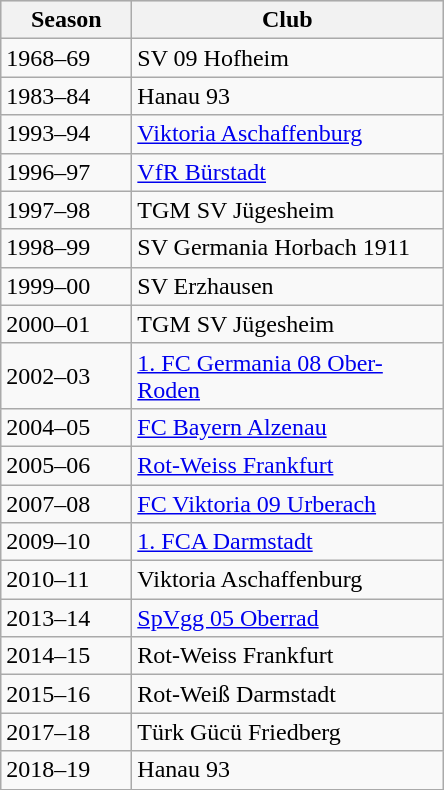<table class="wikitable">
<tr align="center" bgcolor="#dfdfdf">
<th width="80">Season</th>
<th width="200">Club</th>
</tr>
<tr>
<td>1968–69</td>
<td>SV 09 Hofheim</td>
</tr>
<tr>
<td>1983–84</td>
<td>Hanau 93</td>
</tr>
<tr>
<td>1993–94</td>
<td><a href='#'>Viktoria Aschaffenburg</a></td>
</tr>
<tr>
<td>1996–97</td>
<td><a href='#'>VfR Bürstadt</a></td>
</tr>
<tr>
<td>1997–98</td>
<td>TGM SV Jügesheim</td>
</tr>
<tr>
<td>1998–99</td>
<td>SV Germania Horbach 1911</td>
</tr>
<tr>
<td>1999–00</td>
<td>SV Erzhausen</td>
</tr>
<tr>
<td>2000–01</td>
<td>TGM SV Jügesheim</td>
</tr>
<tr>
<td>2002–03</td>
<td><a href='#'>1. FC Germania 08 Ober-Roden</a></td>
</tr>
<tr>
<td>2004–05</td>
<td><a href='#'>FC Bayern Alzenau</a></td>
</tr>
<tr>
<td>2005–06</td>
<td><a href='#'>Rot-Weiss Frankfurt</a></td>
</tr>
<tr>
<td>2007–08</td>
<td><a href='#'>FC Viktoria 09 Urberach</a></td>
</tr>
<tr>
<td>2009–10</td>
<td><a href='#'>1. FCA Darmstadt</a></td>
</tr>
<tr>
<td>2010–11</td>
<td>Viktoria Aschaffenburg</td>
</tr>
<tr>
<td>2013–14</td>
<td><a href='#'>SpVgg 05 Oberrad</a></td>
</tr>
<tr>
<td>2014–15</td>
<td>Rot-Weiss Frankfurt</td>
</tr>
<tr>
<td>2015–16</td>
<td>Rot-Weiß Darmstadt</td>
</tr>
<tr>
<td>2017–18</td>
<td>Türk Gücü Friedberg</td>
</tr>
<tr>
<td>2018–19</td>
<td>Hanau 93</td>
</tr>
</table>
